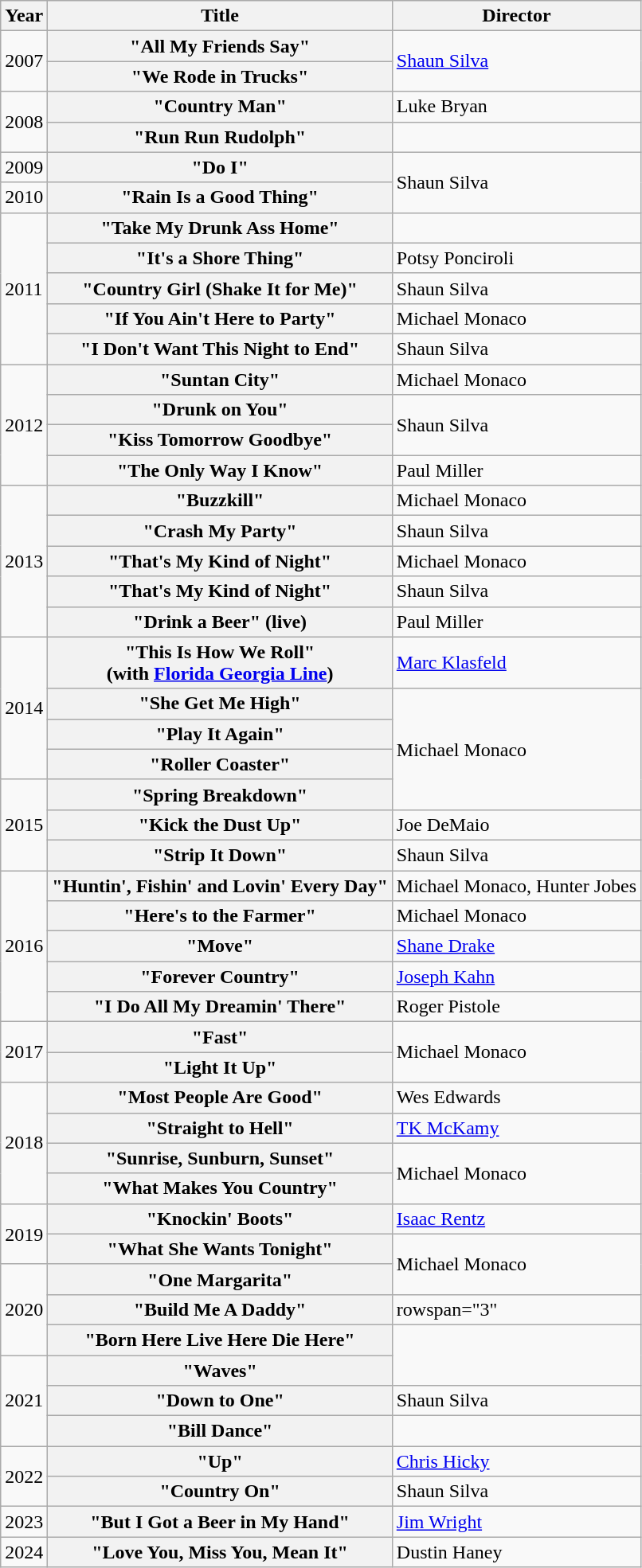<table class="wikitable plainrowheaders">
<tr>
<th scope="col">Year</th>
<th scope="col">Title</th>
<th scope="col">Director</th>
</tr>
<tr>
<td rowspan="2">2007</td>
<th scope="row">"All My Friends Say"</th>
<td rowspan="2"><a href='#'>Shaun Silva</a></td>
</tr>
<tr>
<th scope="row">"We Rode in Trucks"</th>
</tr>
<tr>
<td rowspan="2">2008</td>
<th scope="row">"Country Man"</th>
<td>Luke Bryan</td>
</tr>
<tr>
<th scope="row">"Run Run Rudolph"</th>
<td></td>
</tr>
<tr>
<td>2009</td>
<th scope="row">"Do I"</th>
<td rowspan="2">Shaun Silva</td>
</tr>
<tr>
<td>2010</td>
<th scope="row">"Rain Is a Good Thing"</th>
</tr>
<tr>
<td rowspan="5">2011</td>
<th scope="row">"Take My Drunk Ass Home"</th>
<td></td>
</tr>
<tr>
<th scope="row">"It's a Shore Thing"</th>
<td>Potsy Ponciroli</td>
</tr>
<tr>
<th scope="row">"Country Girl (Shake It for Me)"</th>
<td>Shaun Silva</td>
</tr>
<tr>
<th scope="row">"If You Ain't Here to Party"</th>
<td>Michael Monaco</td>
</tr>
<tr>
<th scope="row">"I Don't Want This Night to End"</th>
<td>Shaun Silva</td>
</tr>
<tr>
<td rowspan="4">2012</td>
<th scope="row">"Suntan City"</th>
<td>Michael Monaco</td>
</tr>
<tr>
<th scope="row">"Drunk on You"</th>
<td rowspan="2">Shaun Silva</td>
</tr>
<tr>
<th scope="row">"Kiss Tomorrow Goodbye"</th>
</tr>
<tr>
<th scope="row">"The Only Way I Know"<br></th>
<td>Paul Miller</td>
</tr>
<tr>
<td rowspan="5">2013</td>
<th scope="row">"Buzzkill"</th>
<td>Michael Monaco</td>
</tr>
<tr>
<th scope="row">"Crash My Party"</th>
<td>Shaun Silva</td>
</tr>
<tr>
<th scope="row">"That's My Kind of Night" </th>
<td>Michael Monaco</td>
</tr>
<tr>
<th scope="row">"That's My Kind of Night"</th>
<td>Shaun Silva</td>
</tr>
<tr>
<th scope="row">"Drink a Beer" <span>(live)</span></th>
<td>Paul Miller</td>
</tr>
<tr>
<td rowspan="4">2014</td>
<th scope="row">"This Is How We Roll" <br><span>(with <a href='#'>Florida Georgia Line</a>)</span></th>
<td><a href='#'>Marc Klasfeld</a></td>
</tr>
<tr>
<th scope="row">"She Get Me High"</th>
<td rowspan="4">Michael Monaco</td>
</tr>
<tr>
<th scope="row">"Play It Again"</th>
</tr>
<tr>
<th scope="row">"Roller Coaster"</th>
</tr>
<tr>
<td rowspan="3">2015</td>
<th scope="row">"Spring Breakdown"</th>
</tr>
<tr>
<th scope="row">"Kick the Dust Up" </th>
<td>Joe DeMaio</td>
</tr>
<tr>
<th scope="row">"Strip It Down"</th>
<td>Shaun Silva</td>
</tr>
<tr>
<td rowspan="5">2016</td>
<th scope="row">"Huntin', Fishin' and Lovin' Every Day"</th>
<td>Michael Monaco, Hunter Jobes</td>
</tr>
<tr>
<th scope="row">"Here's to the Farmer"</th>
<td>Michael Monaco</td>
</tr>
<tr>
<th scope="row">"Move"</th>
<td><a href='#'>Shane Drake</a></td>
</tr>
<tr>
<th scope="row">"Forever Country" <br></th>
<td><a href='#'>Joseph Kahn</a></td>
</tr>
<tr>
<th scope="row">"I Do All My Dreamin' There"</th>
<td>Roger Pistole</td>
</tr>
<tr>
<td rowspan="2">2017</td>
<th scope="row">"Fast"</th>
<td rowspan="2">Michael Monaco</td>
</tr>
<tr>
<th scope="row">"Light It Up"</th>
</tr>
<tr>
<td rowspan="4">2018</td>
<th scope="row">"Most People Are Good"</th>
<td>Wes Edwards</td>
</tr>
<tr>
<th scope="row">"Straight to Hell" </th>
<td><a href='#'>TK McKamy</a></td>
</tr>
<tr>
<th scope="row">"Sunrise, Sunburn, Sunset"</th>
<td rowspan="2">Michael Monaco</td>
</tr>
<tr>
<th scope="row">"What Makes You Country"</th>
</tr>
<tr>
<td rowspan="2">2019</td>
<th scope="row">"Knockin' Boots"</th>
<td><a href='#'>Isaac Rentz</a></td>
</tr>
<tr>
<th scope="row">"What She Wants Tonight"</th>
<td rowspan="2">Michael Monaco</td>
</tr>
<tr>
<td rowspan="3">2020</td>
<th scope="row">"One Margarita"</th>
</tr>
<tr>
<th scope="row">"Build Me A Daddy"</th>
<td>rowspan="3" </td>
</tr>
<tr>
<th scope="row">"Born Here Live Here Die Here"</th>
</tr>
<tr>
<td rowspan="3">2021</td>
<th scope="row">"Waves"</th>
</tr>
<tr>
<th scope="row">"Down to One"</th>
<td>Shaun Silva</td>
</tr>
<tr>
<th scope="row">"Bill Dance"</th>
<td></td>
</tr>
<tr>
<td rowspan="2">2022</td>
<th scope="row">"Up"</th>
<td><a href='#'>Chris Hicky</a></td>
</tr>
<tr>
<th scope="row">"Country On"</th>
<td>Shaun Silva</td>
</tr>
<tr>
<td rowspan="row">2023</td>
<th scope="row">"But I Got a Beer in My Hand"</th>
<td><a href='#'>Jim Wright</a></td>
</tr>
<tr>
<td rowspan="row">2024</td>
<th scope="row">"Love You, Miss You, Mean It"</th>
<td>Dustin Haney</td>
</tr>
</table>
